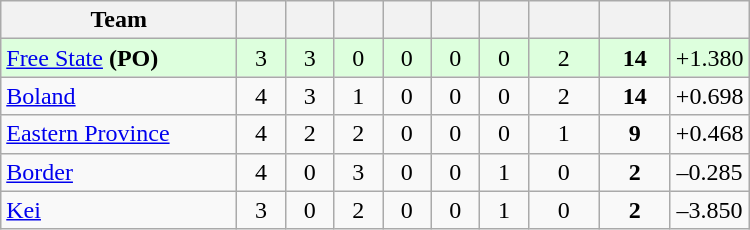<table class="wikitable" style="text-align:center">
<tr>
<th width="150">Team</th>
<th width="25"></th>
<th width="25"></th>
<th width="25"></th>
<th width="25"></th>
<th width="25"></th>
<th width="25"></th>
<th width="40"></th>
<th width="40"></th>
<th width="45"></th>
</tr>
<tr style="background:#dfd;">
<td style="text-align:left"><a href='#'>Free State</a> <strong>(PO)</strong></td>
<td>3</td>
<td>3</td>
<td>0</td>
<td>0</td>
<td>0</td>
<td>0</td>
<td>2</td>
<td><strong>14</strong></td>
<td>+1.380</td>
</tr>
<tr>
<td style="text-align:left"><a href='#'>Boland</a></td>
<td>4</td>
<td>3</td>
<td>1</td>
<td>0</td>
<td>0</td>
<td>0</td>
<td>2</td>
<td><strong>14</strong></td>
<td>+0.698</td>
</tr>
<tr>
<td style="text-align:left"><a href='#'>Eastern Province</a></td>
<td>4</td>
<td>2</td>
<td>2</td>
<td>0</td>
<td>0</td>
<td>0</td>
<td>1</td>
<td><strong>9</strong></td>
<td>+0.468</td>
</tr>
<tr>
<td style="text-align:left"><a href='#'>Border</a></td>
<td>4</td>
<td>0</td>
<td>3</td>
<td>0</td>
<td>0</td>
<td>1</td>
<td>0</td>
<td><strong>2</strong></td>
<td>–0.285</td>
</tr>
<tr>
<td style="text-align:left"><a href='#'>Kei</a></td>
<td>3</td>
<td>0</td>
<td>2</td>
<td>0</td>
<td>0</td>
<td>1</td>
<td>0</td>
<td><strong>2</strong></td>
<td>–3.850</td>
</tr>
</table>
